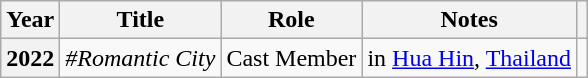<table class="wikitable  plainrowheaders">
<tr>
<th scope="col">Year</th>
<th scope="col">Title</th>
<th scope="col">Role</th>
<th>Notes</th>
<th scope="col" class="unsortable"></th>
</tr>
<tr>
<th scope="row">2022</th>
<td><em>#Romantic City</em></td>
<td>Cast Member</td>
<td>in <a href='#'>Hua Hin</a>, <a href='#'>Thailand</a></td>
<td></td>
</tr>
</table>
